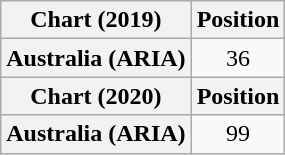<table class="wikitable plainrowheaders" style="text-align:center">
<tr>
<th scope="col">Chart (2019)</th>
<th scope="col">Position</th>
</tr>
<tr>
<th scope="row">Australia (ARIA)</th>
<td>36</td>
</tr>
<tr>
<th scope="col">Chart (2020)</th>
<th scope="col">Position</th>
</tr>
<tr>
<th scope="row">Australia (ARIA)</th>
<td>99</td>
</tr>
</table>
